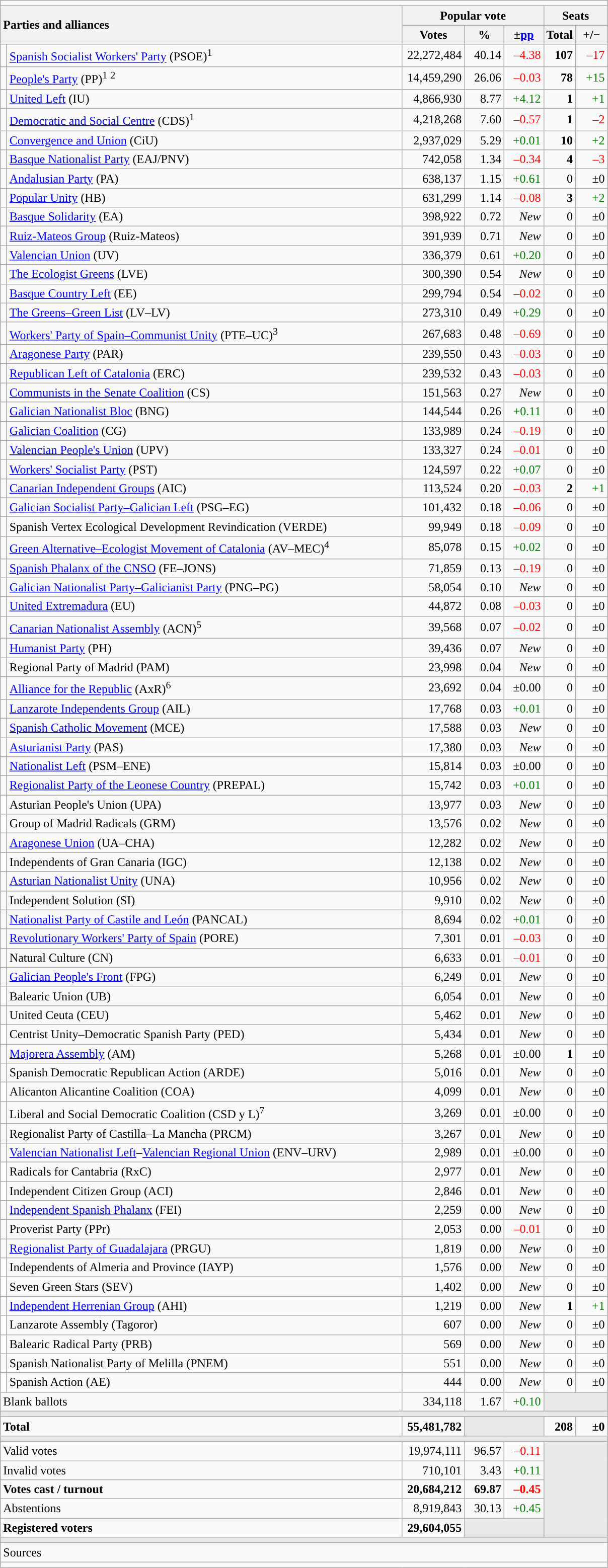<table class="wikitable" style="text-align:right;">
<tr>
<td colspan="7"></td>
</tr>
<tr>
<th style="text-align:left;" rowspan="2" colspan="2" width="525">Parties and alliances</th>
<th colspan="3">Popular vote</th>
<th colspan="2">Seats</th>
</tr>
<tr>
<th width="75">Votes</th>
<th width="45">%</th>
<th width="45">±<a href='#'>pp</a></th>
<th width="35">Total</th>
<th width="35">+/−</th>
</tr>
<tr>
<td width="1" style="color:inherit;background:"></td>
<td align="left"><a href='#'>Spanish Socialist Workers' Party</a> (PSOE)<sup>1</sup></td>
<td>22,272,484</td>
<td>40.14</td>
<td style="color:red;">–4.38</td>
<td><strong>107</strong></td>
<td style="color:red;">–17</td>
</tr>
<tr>
<td style="color:inherit;background:"></td>
<td align="left"><a href='#'>People's Party</a> (PP)<sup>1</sup> <sup>2</sup></td>
<td>14,459,290</td>
<td>26.06</td>
<td style="color:red;">–0.03</td>
<td><strong>78</strong></td>
<td style="color:green;">+15</td>
</tr>
<tr>
<td style="color:inherit;background:"></td>
<td align="left"><a href='#'>United Left</a> (IU)</td>
<td>4,866,930</td>
<td>8.77</td>
<td style="color:green;">+4.12</td>
<td><strong>1</strong></td>
<td style="color:green;">+1</td>
</tr>
<tr>
<td style="color:inherit;background:"></td>
<td align="left"><a href='#'>Democratic and Social Centre</a> (CDS)<sup>1</sup></td>
<td>4,218,268</td>
<td>7.60</td>
<td style="color:red;">–0.57</td>
<td><strong>1</strong></td>
<td style="color:red;">–2</td>
</tr>
<tr>
<td style="color:inherit;background:"></td>
<td align="left"><a href='#'>Convergence and Union</a> (CiU)</td>
<td>2,937,029</td>
<td>5.29</td>
<td style="color:green;">+0.01</td>
<td><strong>10</strong></td>
<td style="color:green;">+2</td>
</tr>
<tr>
<td style="color:inherit;background:"></td>
<td align="left"><a href='#'>Basque Nationalist Party</a> (EAJ/PNV)</td>
<td>742,058</td>
<td>1.34</td>
<td style="color:red;">–0.34</td>
<td><strong>4</strong></td>
<td style="color:red;">–3</td>
</tr>
<tr>
<td style="color:inherit;background:"></td>
<td align="left"><a href='#'>Andalusian Party</a> (PA)</td>
<td>638,137</td>
<td>1.15</td>
<td style="color:green;">+0.61</td>
<td>0</td>
<td>±0</td>
</tr>
<tr>
<td style="color:inherit;background:"></td>
<td align="left"><a href='#'>Popular Unity</a> (HB)</td>
<td>631,299</td>
<td>1.14</td>
<td style="color:red;">–0.08</td>
<td><strong>3</strong></td>
<td style="color:green;">+2</td>
</tr>
<tr>
<td style="color:inherit;background:"></td>
<td align="left"><a href='#'>Basque Solidarity</a> (EA)</td>
<td>398,922</td>
<td>0.72</td>
<td><em>New</em></td>
<td>0</td>
<td>±0</td>
</tr>
<tr>
<td style="color:inherit;background:"></td>
<td align="left"><a href='#'>Ruiz-Mateos Group</a> (Ruiz-Mateos)</td>
<td>391,939</td>
<td>0.71</td>
<td><em>New</em></td>
<td>0</td>
<td>±0</td>
</tr>
<tr>
<td style="color:inherit;background:"></td>
<td align="left"><a href='#'>Valencian Union</a> (UV)</td>
<td>336,379</td>
<td>0.61</td>
<td style="color:green;">+0.20</td>
<td>0</td>
<td>±0</td>
</tr>
<tr>
<td style="color:inherit;background:"></td>
<td align="left"><a href='#'>The Ecologist Greens</a> (LVE)</td>
<td>300,390</td>
<td>0.54</td>
<td><em>New</em></td>
<td>0</td>
<td>±0</td>
</tr>
<tr>
<td style="color:inherit;background:"></td>
<td align="left"><a href='#'>Basque Country Left</a> (EE)</td>
<td>299,794</td>
<td>0.54</td>
<td style="color:red;">–0.02</td>
<td>0</td>
<td>±0</td>
</tr>
<tr>
<td style="color:inherit;background:"></td>
<td align="left"><a href='#'>The Greens–Green List</a> (LV–LV)</td>
<td>273,310</td>
<td>0.49</td>
<td style="color:green;">+0.29</td>
<td>0</td>
<td>±0</td>
</tr>
<tr>
<td style="color:inherit;background:"></td>
<td align="left"><a href='#'>Workers' Party of Spain–Communist Unity</a> (PTE–UC)<sup>3</sup></td>
<td>267,683</td>
<td>0.48</td>
<td style="color:red;">–0.69</td>
<td>0</td>
<td>±0</td>
</tr>
<tr>
<td style="color:inherit;background:"></td>
<td align="left"><a href='#'>Aragonese Party</a> (PAR)</td>
<td>239,550</td>
<td>0.43</td>
<td style="color:red;">–0.03</td>
<td>0</td>
<td>±0</td>
</tr>
<tr>
<td style="color:inherit;background:"></td>
<td align="left"><a href='#'>Republican Left of Catalonia</a> (ERC)</td>
<td>239,532</td>
<td>0.43</td>
<td style="color:red;">–0.03</td>
<td>0</td>
<td>±0</td>
</tr>
<tr>
<td style="color:inherit;background:"></td>
<td align="left"><a href='#'>Communists in the Senate Coalition</a> (CS)</td>
<td>151,563</td>
<td>0.27</td>
<td><em>New</em></td>
<td>0</td>
<td>±0</td>
</tr>
<tr>
<td style="color:inherit;background:"></td>
<td align="left"><a href='#'>Galician Nationalist Bloc</a> (BNG)</td>
<td>144,544</td>
<td>0.26</td>
<td style="color:green;">+0.11</td>
<td>0</td>
<td>±0</td>
</tr>
<tr>
<td style="color:inherit;background:"></td>
<td align="left"><a href='#'>Galician Coalition</a> (CG)</td>
<td>133,989</td>
<td>0.24</td>
<td style="color:red;">–0.19</td>
<td>0</td>
<td>±0</td>
</tr>
<tr>
<td style="color:inherit;background:"></td>
<td align="left"><a href='#'>Valencian People's Union</a> (UPV)</td>
<td>133,327</td>
<td>0.24</td>
<td style="color:red;">–0.01</td>
<td>0</td>
<td>±0</td>
</tr>
<tr>
<td style="color:inherit;background:"></td>
<td align="left"><a href='#'>Workers' Socialist Party</a> (PST)</td>
<td>124,597</td>
<td>0.22</td>
<td style="color:green;">+0.07</td>
<td>0</td>
<td>±0</td>
</tr>
<tr>
<td style="color:inherit;background:"></td>
<td align="left"><a href='#'>Canarian Independent Groups</a> (AIC)</td>
<td>113,524</td>
<td>0.20</td>
<td style="color:red;">–0.03</td>
<td><strong>2</strong></td>
<td style="color:green;">+1</td>
</tr>
<tr>
<td style="color:inherit;background:"></td>
<td align="left"><a href='#'>Galician Socialist Party–Galician Left</a> (PSG–EG)</td>
<td>101,432</td>
<td>0.18</td>
<td style="color:red;">–0.06</td>
<td>0</td>
<td>±0</td>
</tr>
<tr>
<td style="color:inherit;background:"></td>
<td align="left">Spanish Vertex Ecological Development Revindication (VERDE)</td>
<td>99,949</td>
<td>0.18</td>
<td style="color:red;">–0.09</td>
<td>0</td>
<td>±0</td>
</tr>
<tr>
<td style="color:inherit;background:"></td>
<td align="left"><a href='#'>Green Alternative–Ecologist Movement of Catalonia</a> (AV–MEC)<sup>4</sup></td>
<td>85,078</td>
<td>0.15</td>
<td style="color:green;">+0.02</td>
<td>0</td>
<td>±0</td>
</tr>
<tr>
<td style="color:inherit;background:"></td>
<td align="left"><a href='#'>Spanish Phalanx of the CNSO</a> (FE–JONS)</td>
<td>71,859</td>
<td>0.13</td>
<td style="color:red;">–0.19</td>
<td>0</td>
<td>±0</td>
</tr>
<tr>
<td style="color:inherit;background:"></td>
<td align="left"><a href='#'>Galician Nationalist Party–Galicianist Party</a> (PNG–PG)</td>
<td>58,054</td>
<td>0.10</td>
<td><em>New</em></td>
<td>0</td>
<td>±0</td>
</tr>
<tr>
<td style="color:inherit;background:"></td>
<td align="left"><a href='#'>United Extremadura</a> (EU)</td>
<td>44,872</td>
<td>0.08</td>
<td style="color:red;">–0.03</td>
<td>0</td>
<td>±0</td>
</tr>
<tr>
<td style="color:inherit;background:"></td>
<td align="left"><a href='#'>Canarian Nationalist Assembly</a> (ACN)<sup>5</sup></td>
<td>39,568</td>
<td>0.07</td>
<td style="color:red;">–0.02</td>
<td>0</td>
<td>±0</td>
</tr>
<tr>
<td style="color:inherit;background:"></td>
<td align="left"><a href='#'>Humanist Party</a> (PH)</td>
<td>39,436</td>
<td>0.07</td>
<td><em>New</em></td>
<td>0</td>
<td>±0</td>
</tr>
<tr>
<td style="color:inherit;background:"></td>
<td align="left">Regional Party of Madrid (PAM)</td>
<td>23,998</td>
<td>0.04</td>
<td><em>New</em></td>
<td>0</td>
<td>±0</td>
</tr>
<tr>
<td style="color:inherit;background:"></td>
<td align="left"><a href='#'>Alliance for the Republic</a> (AxR)<sup>6</sup></td>
<td>23,692</td>
<td>0.04</td>
<td>±0.00</td>
<td>0</td>
<td>±0</td>
</tr>
<tr>
<td style="color:inherit;background:"></td>
<td align="left"><a href='#'>Lanzarote Independents Group</a> (AIL)</td>
<td>17,768</td>
<td>0.03</td>
<td style="color:green;">+0.01</td>
<td>0</td>
<td>±0</td>
</tr>
<tr>
<td style="color:inherit;background:"></td>
<td align="left"><a href='#'>Spanish Catholic Movement</a> (MCE)</td>
<td>17,588</td>
<td>0.03</td>
<td><em>New</em></td>
<td>0</td>
<td>±0</td>
</tr>
<tr>
<td style="color:inherit;background:"></td>
<td align="left"><a href='#'>Asturianist Party</a> (PAS)</td>
<td>17,380</td>
<td>0.03</td>
<td><em>New</em></td>
<td>0</td>
<td>±0</td>
</tr>
<tr>
<td style="color:inherit;background:"></td>
<td align="left"><a href='#'>Nationalist Left</a> (PSM–ENE)</td>
<td>15,814</td>
<td>0.03</td>
<td>±0.00</td>
<td>0</td>
<td>±0</td>
</tr>
<tr>
<td style="color:inherit;background:"></td>
<td align="left"><a href='#'>Regionalist Party of the Leonese Country</a> (PREPAL)</td>
<td>15,742</td>
<td>0.03</td>
<td style="color:green;">+0.01</td>
<td>0</td>
<td>±0</td>
</tr>
<tr>
<td bgcolor="white"></td>
<td align="left">Asturian People's Union (UPA)</td>
<td>13,977</td>
<td>0.03</td>
<td><em>New</em></td>
<td>0</td>
<td>±0</td>
</tr>
<tr>
<td bgcolor="white"></td>
<td align="left">Group of Madrid Radicals (GRM)</td>
<td>13,576</td>
<td>0.02</td>
<td><em>New</em></td>
<td>0</td>
<td>±0</td>
</tr>
<tr>
<td style="color:inherit;background:"></td>
<td align="left"><a href='#'>Aragonese Union</a> (UA–CHA)</td>
<td>12,282</td>
<td>0.02</td>
<td><em>New</em></td>
<td>0</td>
<td>±0</td>
</tr>
<tr>
<td bgcolor="white"></td>
<td align="left">Independents of Gran Canaria (IGC)</td>
<td>12,138</td>
<td>0.02</td>
<td><em>New</em></td>
<td>0</td>
<td>±0</td>
</tr>
<tr>
<td style="color:inherit;background:"></td>
<td align="left"><a href='#'>Asturian Nationalist Unity</a> (UNA)</td>
<td>10,956</td>
<td>0.02</td>
<td><em>New</em></td>
<td>0</td>
<td>±0</td>
</tr>
<tr>
<td style="color:inherit;background:"></td>
<td align="left">Independent Solution (SI)</td>
<td>9,910</td>
<td>0.02</td>
<td><em>New</em></td>
<td>0</td>
<td>±0</td>
</tr>
<tr>
<td style="color:inherit;background:"></td>
<td align="left"><a href='#'>Nationalist Party of Castile and León</a> (PANCAL)</td>
<td>8,694</td>
<td>0.02</td>
<td style="color:green;">+0.01</td>
<td>0</td>
<td>±0</td>
</tr>
<tr>
<td style="color:inherit;background:"></td>
<td align="left"><a href='#'>Revolutionary Workers' Party of Spain</a> (PORE)</td>
<td>7,301</td>
<td>0.01</td>
<td style="color:red;">–0.03</td>
<td>0</td>
<td>±0</td>
</tr>
<tr>
<td style="color:inherit;background:"></td>
<td align="left">Natural Culture (CN)</td>
<td>6,633</td>
<td>0.01</td>
<td style="color:red;">–0.01</td>
<td>0</td>
<td>±0</td>
</tr>
<tr>
<td style="color:inherit;background:"></td>
<td align="left"><a href='#'>Galician People's Front</a> (FPG)</td>
<td>6,249</td>
<td>0.01</td>
<td><em>New</em></td>
<td>0</td>
<td>±0</td>
</tr>
<tr>
<td bgcolor="white"></td>
<td align="left">Balearic Union (UB)</td>
<td>6,054</td>
<td>0.01</td>
<td><em>New</em></td>
<td>0</td>
<td>±0</td>
</tr>
<tr>
<td style="color:inherit;background:"></td>
<td align="left">United Ceuta (CEU)</td>
<td>5,462</td>
<td>0.01</td>
<td><em>New</em></td>
<td>0</td>
<td>±0</td>
</tr>
<tr>
<td bgcolor="white"></td>
<td align="left">Centrist Unity–Democratic Spanish Party (PED)</td>
<td>5,434</td>
<td>0.01</td>
<td><em>New</em></td>
<td>0</td>
<td>±0</td>
</tr>
<tr>
<td style="color:inherit;background:"></td>
<td align="left"><a href='#'>Majorera Assembly</a> (AM)</td>
<td>5,268</td>
<td>0.01</td>
<td>±0.00</td>
<td><strong>1</strong></td>
<td>±0</td>
</tr>
<tr>
<td style="color:inherit;background:"></td>
<td align="left">Spanish Democratic Republican Action (ARDE)</td>
<td>5,016</td>
<td>0.01</td>
<td><em>New</em></td>
<td>0</td>
<td>±0</td>
</tr>
<tr>
<td bgcolor="white"></td>
<td align="left">Alicanton Alicantine Coalition (COA)</td>
<td>4,099</td>
<td>0.01</td>
<td><em>New</em></td>
<td>0</td>
<td>±0</td>
</tr>
<tr>
<td style="color:inherit;background:"></td>
<td align="left">Liberal and Social Democratic Coalition (CSD y L)<sup>7</sup></td>
<td>3,269</td>
<td>0.01</td>
<td>±0.00</td>
<td>0</td>
<td>±0</td>
</tr>
<tr>
<td style="color:inherit;background:"></td>
<td align="left">Regionalist Party of Castilla–La Mancha (PRCM)</td>
<td>3,267</td>
<td>0.01</td>
<td><em>New</em></td>
<td>0</td>
<td>±0</td>
</tr>
<tr>
<td style="color:inherit;background:"></td>
<td align="left"><a href='#'>Valencian Nationalist Left</a>–<a href='#'>Valencian Regional Union</a> (ENV–URV)</td>
<td>2,989</td>
<td>0.01</td>
<td>±0.00</td>
<td>0</td>
<td>±0</td>
</tr>
<tr>
<td bgcolor="white"></td>
<td align="left">Radicals for Cantabria (RxC)</td>
<td>2,977</td>
<td>0.01</td>
<td><em>New</em></td>
<td>0</td>
<td>±0</td>
</tr>
<tr>
<td bgcolor="white"></td>
<td align="left">Independent Citizen Group (ACI)</td>
<td>2,846</td>
<td>0.01</td>
<td><em>New</em></td>
<td>0</td>
<td>±0</td>
</tr>
<tr>
<td style="color:inherit;background:"></td>
<td align="left"><a href='#'>Independent Spanish Phalanx</a> (FEI)</td>
<td>2,259</td>
<td>0.00</td>
<td><em>New</em></td>
<td>0</td>
<td>±0</td>
</tr>
<tr>
<td style="color:inherit;background:"></td>
<td align="left">Proverist Party (PPr)</td>
<td>2,053</td>
<td>0.00</td>
<td style="color:red;">–0.01</td>
<td>0</td>
<td>±0</td>
</tr>
<tr>
<td style="color:inherit;background:"></td>
<td align="left"><a href='#'>Regionalist Party of Guadalajara</a> (PRGU)</td>
<td>1,819</td>
<td>0.00</td>
<td><em>New</em></td>
<td>0</td>
<td>±0</td>
</tr>
<tr>
<td bgcolor="white"></td>
<td align="left">Independents of Almeria and Province (IAYP)</td>
<td>1,576</td>
<td>0.00</td>
<td><em>New</em></td>
<td>0</td>
<td>±0</td>
</tr>
<tr>
<td bgcolor="white"></td>
<td align="left">Seven Green Stars (SEV)</td>
<td>1,402</td>
<td>0.00</td>
<td><em>New</em></td>
<td>0</td>
<td>±0</td>
</tr>
<tr>
<td style="color:inherit;background:"></td>
<td align="left"><a href='#'>Independent Herrenian Group</a> (AHI)</td>
<td>1,219</td>
<td>0.00</td>
<td><em>New</em></td>
<td><strong>1</strong></td>
<td style="color:green;">+1</td>
</tr>
<tr>
<td bgcolor="white"></td>
<td align="left">Lanzarote Assembly (Tagoror)</td>
<td>607</td>
<td>0.00</td>
<td><em>New</em></td>
<td>0</td>
<td>±0</td>
</tr>
<tr>
<td bgcolor="white"></td>
<td align="left">Balearic Radical Party (PRB)</td>
<td>569</td>
<td>0.00</td>
<td><em>New</em></td>
<td>0</td>
<td>±0</td>
</tr>
<tr>
<td style="color:inherit;background:"></td>
<td align="left">Spanish Nationalist Party of Melilla (PNEM)</td>
<td>551</td>
<td>0.00</td>
<td><em>New</em></td>
<td>0</td>
<td>±0</td>
</tr>
<tr>
<td bgcolor="white"></td>
<td align="left">Spanish Action (AE)</td>
<td>444</td>
<td>0.00</td>
<td><em>New</em></td>
<td>0</td>
<td>±0</td>
</tr>
<tr>
<td align="left" colspan="2">Blank ballots</td>
<td>334,118</td>
<td>1.67</td>
<td style="color:green;">+0.10</td>
<td bgcolor="#E9E9E9" colspan="2"></td>
</tr>
<tr>
<td colspan="7" bgcolor="#E9E9E9"></td>
</tr>
<tr style="font-weight:bold;">
<td align="left" colspan="2">Total</td>
<td>55,481,782</td>
<td bgcolor="#E9E9E9" colspan="2"></td>
<td>208</td>
<td>±0</td>
</tr>
<tr>
<td colspan="7" bgcolor="#E9E9E9"></td>
</tr>
<tr>
<td align="left" colspan="2">Valid votes</td>
<td>19,974,111</td>
<td>96.57</td>
<td style="color:red;">–0.11</td>
<td bgcolor="#E9E9E9" colspan="2" rowspan="5"></td>
</tr>
<tr>
<td align="left" colspan="2">Invalid votes</td>
<td>710,101</td>
<td>3.43</td>
<td style="color:green;">+0.11</td>
</tr>
<tr style="font-weight:bold;">
<td align="left" colspan="2">Votes cast / turnout</td>
<td>20,684,212</td>
<td>69.87</td>
<td style="color:red;">–0.45</td>
</tr>
<tr>
<td align="left" colspan="2">Abstentions</td>
<td>8,919,843</td>
<td>30.13</td>
<td style="color:green;">+0.45</td>
</tr>
<tr style="font-weight:bold;">
<td align="left" colspan="2">Registered voters</td>
<td>29,604,055</td>
<td bgcolor="#E9E9E9" colspan="2"></td>
</tr>
<tr>
<td colspan="7" bgcolor="#E9E9E9"></td>
</tr>
<tr>
<td align="left" colspan="7">Sources</td>
</tr>
<tr>
<td colspan="7" style="text-align:left; max-width:790px;"></td>
</tr>
</table>
